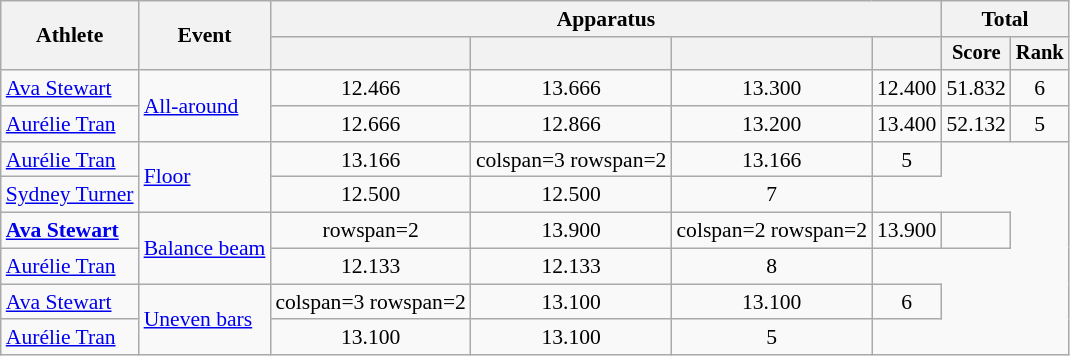<table class=wikitable style=font-size:90%;text-align:center>
<tr>
<th rowspan=2>Athlete</th>
<th rowspan=2>Event</th>
<th colspan=4>Apparatus</th>
<th colspan=2>Total</th>
</tr>
<tr style=font-size:95%>
<th></th>
<th></th>
<th></th>
<th></th>
<th>Score</th>
<th>Rank</th>
</tr>
<tr>
<td align=left><a href='#'>Ava Stewart</a></td>
<td align=left rowspan=2><a href='#'>All-around</a></td>
<td>12.466</td>
<td>13.666</td>
<td>13.300</td>
<td>12.400</td>
<td>51.832</td>
<td>6</td>
</tr>
<tr>
<td align=left><a href='#'>Aurélie Tran</a></td>
<td>12.666</td>
<td>12.866</td>
<td>13.200</td>
<td>13.400</td>
<td>52.132</td>
<td>5</td>
</tr>
<tr>
<td align=left><a href='#'>Aurélie Tran</a></td>
<td align=left rowspan=2><a href='#'>Floor</a></td>
<td>13.166</td>
<td>colspan=3 rowspan=2 </td>
<td>13.166</td>
<td>5</td>
</tr>
<tr>
<td align=left><a href='#'>Sydney Turner</a></td>
<td>12.500</td>
<td>12.500</td>
<td>7</td>
</tr>
<tr>
<td align=left><strong><a href='#'>Ava Stewart</a></strong></td>
<td align=left rowspan=2><a href='#'>Balance beam</a></td>
<td>rowspan=2 </td>
<td>13.900</td>
<td>colspan=2 rowspan=2 </td>
<td>13.900</td>
<td></td>
</tr>
<tr>
<td align=left><a href='#'>Aurélie Tran</a></td>
<td>12.133</td>
<td>12.133</td>
<td>8</td>
</tr>
<tr>
<td align=left><a href='#'>Ava Stewart</a></td>
<td align=left rowspan=2><a href='#'>Uneven bars</a></td>
<td>colspan=3 rowspan=2 </td>
<td>13.100</td>
<td>13.100</td>
<td>6</td>
</tr>
<tr>
<td align=left><a href='#'>Aurélie Tran</a></td>
<td>13.100</td>
<td>13.100</td>
<td>5</td>
</tr>
</table>
